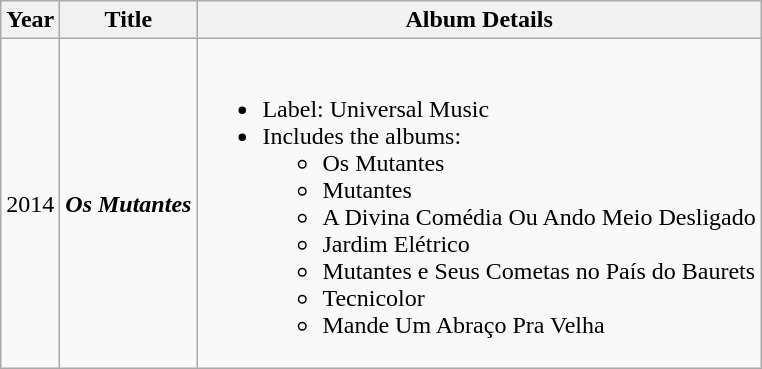<table class="wikitable" style="text-align: center">
<tr>
<th>Year</th>
<th>Title</th>
<th>Album Details</th>
</tr>
<tr>
<td>2014</td>
<td align="left"><strong><em>Os Mutantes</em></strong></td>
<td align="left"><br><ul><li>Label: Universal Music</li><li>Includes the albums:<ul><li>Os Mutantes</li><li>Mutantes</li><li>A Divina Comédia Ou Ando Meio Desligado</li><li>Jardim Elétrico</li><li>Mutantes e Seus Cometas no País do Baurets</li><li>Tecnicolor</li><li>Mande Um Abraço Pra Velha</li></ul></li></ul></td>
</tr>
</table>
